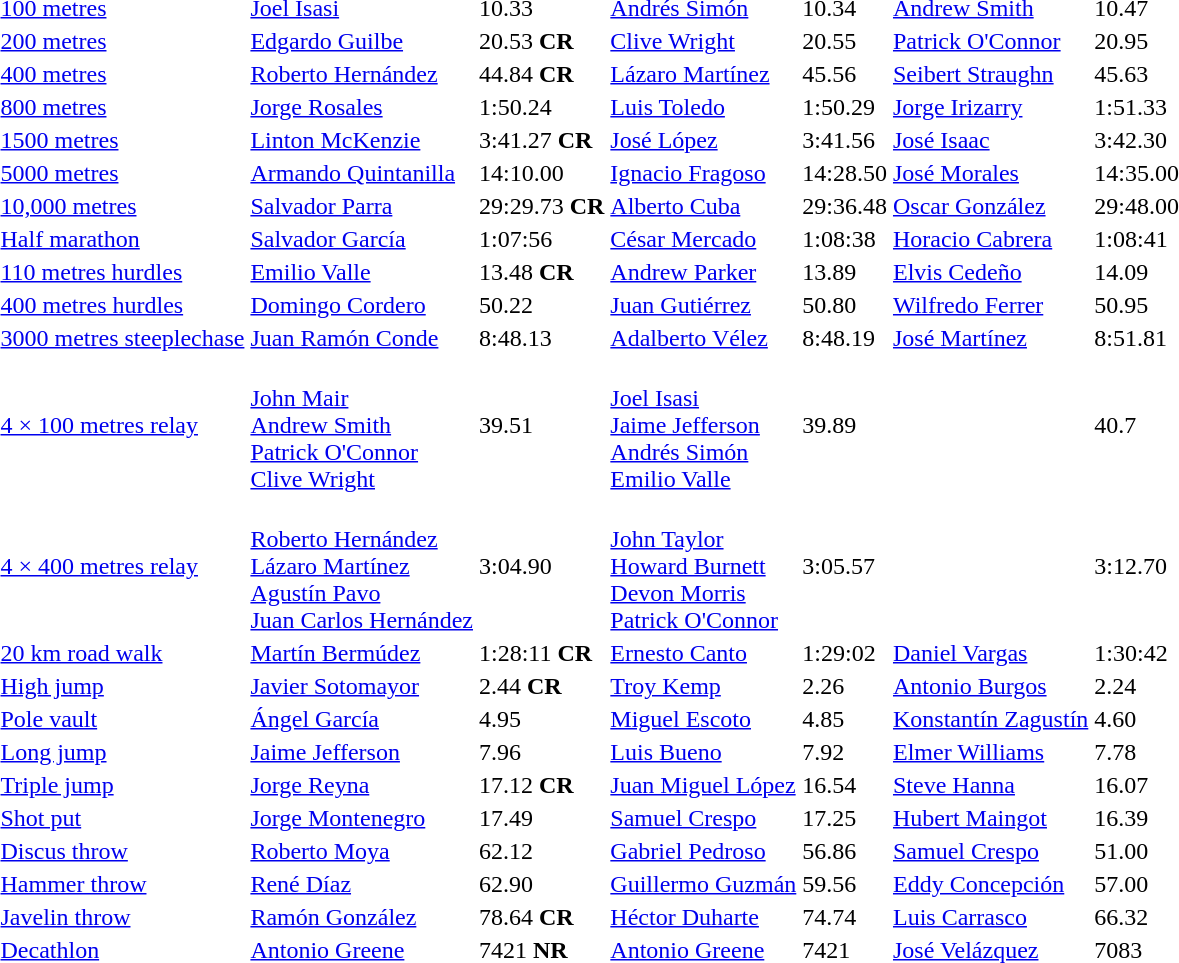<table>
<tr>
<td><a href='#'>100 metres</a></td>
<td><a href='#'>Joel Isasi</a><br> </td>
<td>10.33</td>
<td><a href='#'>Andrés Simón</a><br> </td>
<td>10.34</td>
<td><a href='#'>Andrew Smith</a><br> </td>
<td>10.47</td>
</tr>
<tr>
<td><a href='#'>200 metres</a></td>
<td><a href='#'>Edgardo Guilbe</a><br> </td>
<td>20.53 <strong>CR</strong></td>
<td><a href='#'>Clive Wright</a><br> </td>
<td>20.55</td>
<td><a href='#'>Patrick O'Connor</a><br> </td>
<td>20.95</td>
</tr>
<tr>
<td><a href='#'>400 metres</a></td>
<td><a href='#'>Roberto Hernández</a><br> </td>
<td>44.84 <strong>CR</strong></td>
<td><a href='#'>Lázaro Martínez</a><br> </td>
<td>45.56</td>
<td><a href='#'>Seibert Straughn</a><br> </td>
<td>45.63</td>
</tr>
<tr>
<td><a href='#'>800 metres</a></td>
<td><a href='#'>Jorge Rosales</a><br> </td>
<td>1:50.24</td>
<td><a href='#'>Luis Toledo</a><br> </td>
<td>1:50.29</td>
<td><a href='#'>Jorge Irizarry</a><br> </td>
<td>1:51.33</td>
</tr>
<tr>
<td><a href='#'>1500 metres</a></td>
<td><a href='#'>Linton McKenzie</a><br> </td>
<td>3:41.27 <strong>CR</strong></td>
<td><a href='#'>José López</a><br> </td>
<td>3:41.56</td>
<td><a href='#'>José Isaac</a><br> </td>
<td>3:42.30</td>
</tr>
<tr>
<td><a href='#'>5000 metres</a></td>
<td><a href='#'>Armando Quintanilla</a><br> </td>
<td>14:10.00</td>
<td><a href='#'>Ignacio Fragoso</a><br> </td>
<td>14:28.50</td>
<td><a href='#'>José Morales</a><br> </td>
<td>14:35.00</td>
</tr>
<tr>
<td><a href='#'>10,000 metres</a></td>
<td><a href='#'>Salvador Parra</a><br> </td>
<td>29:29.73 <strong>CR</strong></td>
<td><a href='#'>Alberto Cuba</a><br> </td>
<td>29:36.48</td>
<td><a href='#'>Oscar González</a><br> </td>
<td>29:48.00</td>
</tr>
<tr>
<td><a href='#'>Half marathon</a></td>
<td><a href='#'>Salvador García</a><br> </td>
<td>1:07:56</td>
<td><a href='#'>César Mercado</a><br> </td>
<td>1:08:38</td>
<td><a href='#'>Horacio Cabrera</a><br> </td>
<td>1:08:41</td>
</tr>
<tr>
<td><a href='#'>110 metres hurdles</a></td>
<td><a href='#'>Emilio Valle</a><br> </td>
<td>13.48 <strong>CR</strong></td>
<td><a href='#'>Andrew Parker</a><br> </td>
<td>13.89</td>
<td><a href='#'>Elvis Cedeño</a><br> </td>
<td>14.09</td>
</tr>
<tr>
<td><a href='#'>400 metres hurdles</a></td>
<td><a href='#'>Domingo Cordero</a><br> </td>
<td>50.22</td>
<td><a href='#'>Juan Gutiérrez</a><br> </td>
<td>50.80</td>
<td><a href='#'>Wilfredo Ferrer</a><br> </td>
<td>50.95</td>
</tr>
<tr>
<td><a href='#'>3000 metres steeplechase</a></td>
<td><a href='#'>Juan Ramón Conde</a><br> </td>
<td>8:48.13</td>
<td><a href='#'>Adalberto Vélez</a><br> </td>
<td>8:48.19</td>
<td><a href='#'>José Martínez</a><br> </td>
<td>8:51.81</td>
</tr>
<tr>
<td><a href='#'>4 × 100 metres relay</a></td>
<td><br><a href='#'>John Mair</a><br><a href='#'>Andrew Smith</a><br><a href='#'>Patrick O'Connor</a><br><a href='#'>Clive Wright</a></td>
<td>39.51</td>
<td><br><a href='#'>Joel Isasi</a><br><a href='#'>Jaime Jefferson</a><br><a href='#'>Andrés Simón</a><br><a href='#'>Emilio Valle</a></td>
<td>39.89</td>
<td></td>
<td>40.7</td>
</tr>
<tr>
<td><a href='#'>4 × 400 metres relay</a></td>
<td><br><a href='#'>Roberto Hernández</a><br><a href='#'>Lázaro Martínez</a><br><a href='#'>Agustín Pavo</a><br><a href='#'>Juan Carlos Hernández</a></td>
<td>3:04.90</td>
<td><br><a href='#'>John Taylor</a><br><a href='#'>Howard Burnett</a><br><a href='#'>Devon Morris</a><br><a href='#'>Patrick O'Connor</a></td>
<td>3:05.57</td>
<td></td>
<td>3:12.70</td>
</tr>
<tr>
<td><a href='#'>20 km road walk</a></td>
<td><a href='#'>Martín Bermúdez</a><br> </td>
<td>1:28:11 <strong>CR</strong></td>
<td><a href='#'>Ernesto Canto</a><br> </td>
<td>1:29:02</td>
<td><a href='#'>Daniel Vargas</a><br> </td>
<td>1:30:42</td>
</tr>
<tr>
<td><a href='#'>High jump</a></td>
<td><a href='#'>Javier Sotomayor</a><br> </td>
<td>2.44 <strong>CR</strong></td>
<td><a href='#'>Troy Kemp</a><br> </td>
<td>2.26</td>
<td><a href='#'>Antonio Burgos</a><br> </td>
<td>2.24</td>
</tr>
<tr>
<td><a href='#'>Pole vault</a></td>
<td><a href='#'>Ángel García</a><br> </td>
<td>4.95</td>
<td><a href='#'>Miguel Escoto</a><br> </td>
<td>4.85</td>
<td><a href='#'>Konstantín Zagustín</a><br> </td>
<td>4.60</td>
</tr>
<tr>
<td><a href='#'>Long jump</a></td>
<td><a href='#'>Jaime Jefferson</a><br> </td>
<td>7.96</td>
<td><a href='#'>Luis Bueno</a><br> </td>
<td>7.92</td>
<td><a href='#'>Elmer Williams</a><br> </td>
<td>7.78</td>
</tr>
<tr>
<td><a href='#'>Triple jump</a></td>
<td><a href='#'>Jorge Reyna</a><br> </td>
<td>17.12 <strong>CR</strong></td>
<td><a href='#'>Juan Miguel López</a><br> </td>
<td>16.54</td>
<td><a href='#'>Steve Hanna</a><br> </td>
<td>16.07</td>
</tr>
<tr>
<td><a href='#'>Shot put</a></td>
<td><a href='#'>Jorge Montenegro</a><br> </td>
<td>17.49</td>
<td><a href='#'>Samuel Crespo</a><br> </td>
<td>17.25</td>
<td><a href='#'>Hubert Maingot</a><br> </td>
<td>16.39</td>
</tr>
<tr>
<td><a href='#'>Discus throw</a></td>
<td><a href='#'>Roberto Moya</a><br> </td>
<td>62.12</td>
<td><a href='#'>Gabriel Pedroso</a><br> </td>
<td>56.86</td>
<td><a href='#'>Samuel Crespo</a><br> </td>
<td>51.00</td>
</tr>
<tr>
<td><a href='#'>Hammer throw</a></td>
<td><a href='#'>René Díaz</a><br> </td>
<td>62.90</td>
<td><a href='#'>Guillermo Guzmán</a><br> </td>
<td>59.56</td>
<td><a href='#'>Eddy Concepción</a><br> </td>
<td>57.00</td>
</tr>
<tr>
<td><a href='#'>Javelin throw</a></td>
<td><a href='#'>Ramón González</a><br> </td>
<td>78.64 <strong>CR</strong></td>
<td><a href='#'>Héctor Duharte</a><br> </td>
<td>74.74</td>
<td><a href='#'>Luis Carrasco</a><br> </td>
<td>66.32</td>
</tr>
<tr>
<td><a href='#'>Decathlon</a></td>
<td><a href='#'>Antonio Greene</a><br> </td>
<td>7421 <strong>NR</strong></td>
<td><a href='#'>Antonio Greene</a><br> </td>
<td>7421</td>
<td><a href='#'>José Velázquez</a><br> </td>
<td>7083</td>
</tr>
</table>
